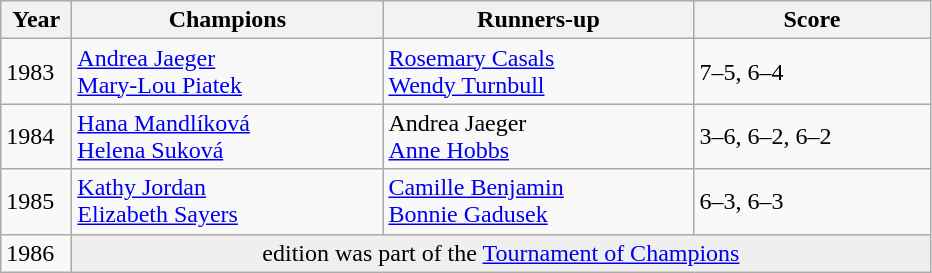<table class="wikitable">
<tr>
<th style="width:40px">Year</th>
<th style="width:200px">Champions</th>
<th style="width:200px">Runners-up</th>
<th style="width:150px" class="unsortable">Score</th>
</tr>
<tr>
<td>1983</td>
<td> <a href='#'>Andrea Jaeger</a> <br>  <a href='#'>Mary-Lou Piatek</a></td>
<td> <a href='#'>Rosemary Casals</a> <br>  <a href='#'>Wendy Turnbull</a></td>
<td>7–5, 6–4</td>
</tr>
<tr>
<td>1984</td>
<td> <a href='#'>Hana Mandlíková</a> <br>  <a href='#'>Helena Suková</a></td>
<td> Andrea Jaeger <br>  <a href='#'>Anne Hobbs</a></td>
<td>3–6, 6–2, 6–2</td>
</tr>
<tr>
<td>1985</td>
<td> <a href='#'>Kathy Jordan</a> <br>  <a href='#'>Elizabeth Sayers</a></td>
<td> <a href='#'>Camille Benjamin</a> <br>  <a href='#'>Bonnie Gadusek</a></td>
<td>6–3, 6–3</td>
</tr>
<tr>
<td>1986</td>
<td colspan=3 align=center style="background:#efefef">edition was part of the <a href='#'>Tournament of Champions</a></td>
</tr>
</table>
